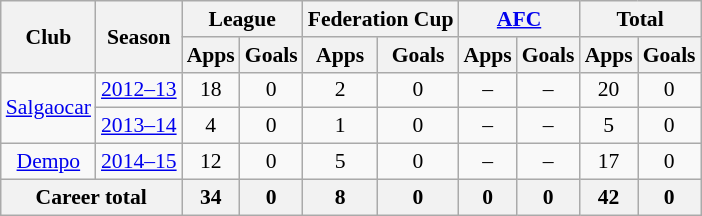<table class="wikitable" style="font-size:90%; text-align:center;">
<tr>
<th rowspan="2">Club</th>
<th rowspan="2">Season</th>
<th colspan="2">League</th>
<th colspan="2">Federation Cup</th>
<th colspan="2"><a href='#'>AFC</a></th>
<th colspan="2">Total</th>
</tr>
<tr>
<th>Apps</th>
<th>Goals</th>
<th>Apps</th>
<th>Goals</th>
<th>Apps</th>
<th>Goals</th>
<th>Apps</th>
<th>Goals</th>
</tr>
<tr>
<td rowspan="2"><a href='#'>Salgaocar</a></td>
<td><a href='#'>2012–13</a></td>
<td>18</td>
<td>0</td>
<td>2</td>
<td>0</td>
<td>–</td>
<td>–</td>
<td>20</td>
<td>0</td>
</tr>
<tr>
<td><a href='#'>2013–14</a></td>
<td>4</td>
<td>0</td>
<td>1</td>
<td>0</td>
<td>–</td>
<td>–</td>
<td>5</td>
<td>0</td>
</tr>
<tr>
<td rowspan="1"><a href='#'>Dempo</a></td>
<td><a href='#'>2014–15</a></td>
<td>12</td>
<td>0</td>
<td>5</td>
<td>0</td>
<td>–</td>
<td>–</td>
<td>17</td>
<td>0</td>
</tr>
<tr>
<th colspan="2">Career total</th>
<th>34</th>
<th>0</th>
<th>8</th>
<th>0</th>
<th>0</th>
<th>0</th>
<th>42</th>
<th>0</th>
</tr>
</table>
